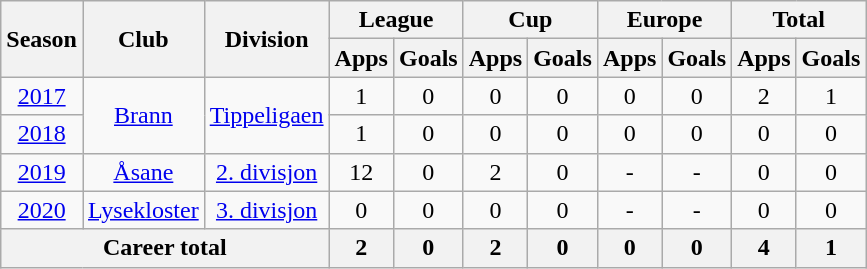<table class="wikitable" style="text-align: center;">
<tr>
<th rowspan="2">Season</th>
<th rowspan="2">Club</th>
<th rowspan="2">Division</th>
<th colspan="2">League</th>
<th colspan="2">Cup</th>
<th colspan="2">Europe</th>
<th colspan="2">Total</th>
</tr>
<tr>
<th>Apps</th>
<th>Goals</th>
<th>Apps</th>
<th>Goals</th>
<th>Apps</th>
<th>Goals</th>
<th>Apps</th>
<th>Goals</th>
</tr>
<tr>
<td><a href='#'>2017</a></td>
<td rowspan="2" valign="center"><a href='#'>Brann</a></td>
<td rowspan="2" valign="center"><a href='#'>Tippeligaen</a></td>
<td>1</td>
<td>0</td>
<td>0</td>
<td>0</td>
<td>0</td>
<td>0</td>
<td>2</td>
<td>1</td>
</tr>
<tr>
<td><a href='#'>2018</a></td>
<td>1</td>
<td>0</td>
<td>0</td>
<td>0</td>
<td>0</td>
<td>0</td>
<td>0</td>
<td>0</td>
</tr>
<tr>
<td><a href='#'>2019</a></td>
<td rowspan="1" valign="center"><a href='#'>Åsane</a></td>
<td rowspan="1" valign="center"><a href='#'>2. divisjon</a></td>
<td>12</td>
<td>0</td>
<td>2</td>
<td>0</td>
<td>-</td>
<td>-</td>
<td>0</td>
<td>0</td>
</tr>
<tr>
<td><a href='#'>2020</a></td>
<td rowspan="1" valign="center"><a href='#'>Lysekloster</a></td>
<td rowspan="1" valign="center"><a href='#'>3. divisjon</a></td>
<td>0</td>
<td>0</td>
<td>0</td>
<td>0</td>
<td>-</td>
<td>-</td>
<td>0</td>
<td>0</td>
</tr>
<tr>
<th colspan="3">Career total</th>
<th>2</th>
<th>0</th>
<th>2</th>
<th>0</th>
<th>0</th>
<th>0</th>
<th>4</th>
<th>1</th>
</tr>
</table>
